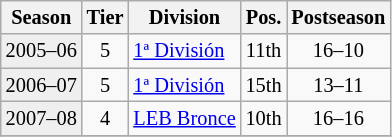<table class="wikitable" style="font-size:85%; text-align:center">
<tr>
<th>Season</th>
<th>Tier</th>
<th>Division</th>
<th>Pos.</th>
<th>Postseason</th>
</tr>
<tr>
<td bgcolor=#efefef>2005–06</td>
<td>5</td>
<td align=left><a href='#'>1ª División</a></td>
<td>11th</td>
<td>16–10</td>
</tr>
<tr>
<td bgcolor=#efefef>2006–07</td>
<td>5</td>
<td align=left><a href='#'>1ª División</a></td>
<td>15th</td>
<td>13–11</td>
</tr>
<tr>
<td bgcolor=#efefef>2007–08</td>
<td>4</td>
<td align=left><a href='#'>LEB Bronce</a></td>
<td>10th</td>
<td>16–16</td>
</tr>
<tr>
</tr>
</table>
